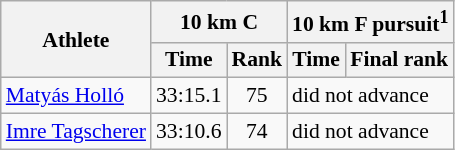<table class="wikitable" border="1" style="font-size:90%">
<tr>
<th rowspan=2>Athlete</th>
<th colspan=2>10 km C</th>
<th colspan=2>10 km F pursuit<sup>1</sup></th>
</tr>
<tr>
<th>Time</th>
<th>Rank</th>
<th>Time</th>
<th>Final rank</th>
</tr>
<tr>
<td><a href='#'>Matyás Holló</a></td>
<td align=center>33:15.1</td>
<td align=center>75</td>
<td colspan="2">did not advance</td>
</tr>
<tr>
<td><a href='#'>Imre Tagscherer</a></td>
<td align=center>33:10.6</td>
<td align=center>74</td>
<td colspan="2">did not advance</td>
</tr>
</table>
